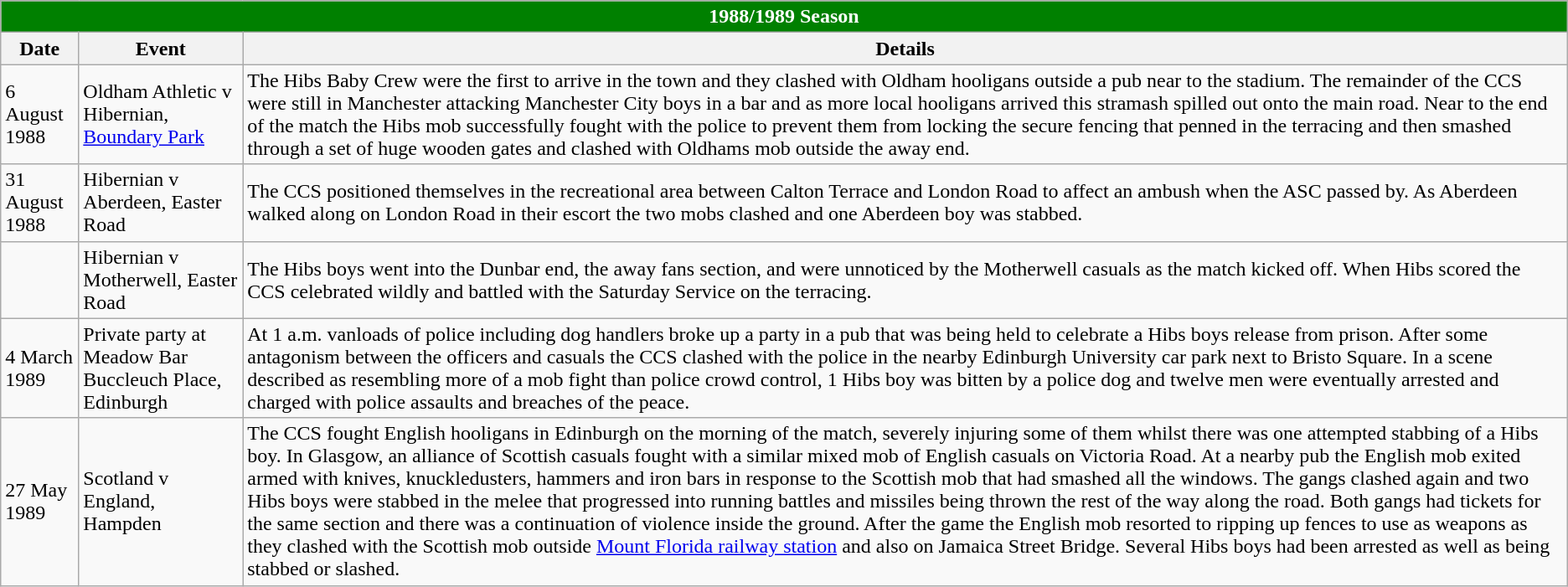<table class="wikitable">
<tr>
<td colspan="3" style="background: green; color: white; text-align: center;"><strong>1988/1989 Season</strong></td>
</tr>
<tr>
<th>Date</th>
<th>Event</th>
<th>Details</th>
</tr>
<tr>
<td>6 August 1988</td>
<td>Oldham Athletic v Hibernian, <a href='#'>Boundary Park</a></td>
<td>The Hibs Baby Crew were the first to arrive in the town and they clashed with Oldham hooligans outside a pub near to the stadium. The remainder of the CCS were still in Manchester attacking Manchester City boys in a bar and as more local hooligans arrived this stramash spilled out onto the main road. Near to the end of the match the Hibs mob successfully fought with the police to prevent them from locking the secure fencing that penned in the terracing and then smashed through a set of huge wooden gates and clashed with Oldhams mob outside the away end.</td>
</tr>
<tr>
<td>31 August 1988</td>
<td>Hibernian v Aberdeen, Easter Road</td>
<td>The CCS positioned themselves in the recreational area between Calton Terrace and London Road to affect an ambush when the ASC passed by. As Aberdeen walked along on London Road in their escort the two mobs clashed and one Aberdeen boy was stabbed.</td>
</tr>
<tr>
<td></td>
<td>Hibernian v Motherwell, Easter Road</td>
<td>The Hibs boys went into the Dunbar end, the away fans section, and were unnoticed by the Motherwell casuals as the match kicked off. When Hibs scored the CCS celebrated wildly and battled with the Saturday Service on the terracing.</td>
</tr>
<tr>
<td>4 March 1989</td>
<td>Private party at Meadow Bar Buccleuch Place, Edinburgh</td>
<td>At 1 a.m. vanloads of police including dog handlers broke up a party in a pub that was being held to celebrate a Hibs boys release from prison. After some antagonism between the officers and casuals the CCS clashed with the police in the nearby Edinburgh University car park next to Bristo Square. In a scene described as resembling more of a mob fight than police crowd control, 1 Hibs boy was bitten by a police dog and twelve men were eventually arrested and charged with police assaults and breaches of the peace.</td>
</tr>
<tr>
<td>27 May 1989</td>
<td>Scotland v England, Hampden</td>
<td>The CCS fought English hooligans in Edinburgh on the morning of the match, severely injuring some of them whilst there was one attempted stabbing of a Hibs boy. In Glasgow, an alliance of Scottish casuals fought with a similar mixed mob of English casuals on Victoria Road.  At a nearby pub the English mob exited armed with knives, knuckledusters, hammers and iron bars in response to the Scottish mob that had smashed all the windows. The gangs clashed again and two Hibs boys were stabbed in the melee that progressed into running battles and missiles being thrown the rest of the way along the road.  Both gangs had tickets for the same section and there was a continuation of violence inside the ground. After the game the English mob resorted to ripping up fences to use as weapons as they clashed with the Scottish mob outside <a href='#'>Mount Florida railway station</a> and also on Jamaica Street Bridge. Several Hibs boys had been arrested as well as being stabbed or slashed.</td>
</tr>
</table>
